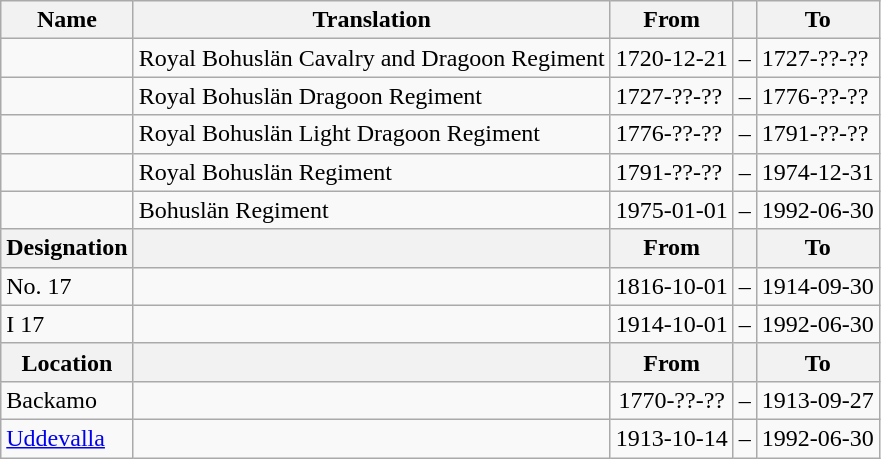<table class="wikitable">
<tr>
<th style="font-weight:bold;">Name</th>
<th style="font-weight:bold;">Translation</th>
<th style="text-align: center; font-weight:bold;">From</th>
<th></th>
<th style="text-align: center; font-weight:bold;">To</th>
</tr>
<tr>
<td style="font-style:italic;"></td>
<td>Royal Bohuslän Cavalry and Dragoon Regiment</td>
<td>1720-12-21</td>
<td>–</td>
<td>1727-??-??</td>
</tr>
<tr>
<td style="font-style:italic;"></td>
<td>Royal Bohuslän Dragoon Regiment</td>
<td>1727-??-??</td>
<td>–</td>
<td>1776-??-??</td>
</tr>
<tr>
<td style="font-style:italic;"></td>
<td>Royal Bohuslän Light Dragoon Regiment</td>
<td>1776-??-??</td>
<td>–</td>
<td>1791-??-??</td>
</tr>
<tr>
<td style="font-style:italic;"></td>
<td>Royal Bohuslän Regiment</td>
<td>1791-??-??</td>
<td>–</td>
<td>1974-12-31</td>
</tr>
<tr>
<td style="font-style:italic;"></td>
<td>Bohuslän Regiment</td>
<td>1975-01-01</td>
<td>–</td>
<td>1992-06-30</td>
</tr>
<tr>
<th style="font-weight:bold;">Designation</th>
<th style="font-weight:bold;"></th>
<th style="text-align: center; font-weight:bold;">From</th>
<th></th>
<th style="text-align: center; font-weight:bold;">To</th>
</tr>
<tr>
<td>No. 17</td>
<td></td>
<td style="text-align: center;">1816-10-01</td>
<td style="text-align: center;">–</td>
<td style="text-align: center;">1914-09-30</td>
</tr>
<tr>
<td>I 17</td>
<td></td>
<td style="text-align: center;">1914-10-01</td>
<td style="text-align: center;">–</td>
<td style="text-align: center;">1992-06-30</td>
</tr>
<tr>
<th style="font-weight:bold;">Location</th>
<th style="font-weight:bold;"></th>
<th style="text-align: center; font-weight:bold;">From</th>
<th></th>
<th style="text-align: center; font-weight:bold;">To</th>
</tr>
<tr>
<td>Backamo</td>
<td></td>
<td style="text-align: center;">1770-??-??</td>
<td style="text-align: center;">–</td>
<td style="text-align: center;">1913-09-27</td>
</tr>
<tr>
<td><a href='#'>Uddevalla</a></td>
<td></td>
<td style="text-align: center;">1913-10-14</td>
<td style="text-align: center;">–</td>
<td style="text-align: center;">1992-06-30</td>
</tr>
</table>
